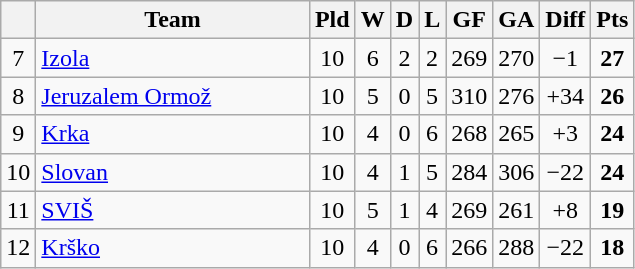<table class="wikitable sortable" style="text-align:center">
<tr>
<th></th>
<th width="175">Team</th>
<th>Pld</th>
<th>W</th>
<th>D</th>
<th>L</th>
<th>GF</th>
<th>GA</th>
<th>Diff</th>
<th>Pts</th>
</tr>
<tr>
<td>7</td>
<td align=left><a href='#'>Izola</a></td>
<td>10</td>
<td>6</td>
<td>2</td>
<td>2</td>
<td>269</td>
<td>270</td>
<td>−1</td>
<td><strong>27</strong></td>
</tr>
<tr>
<td>8</td>
<td align=left><a href='#'>Jeruzalem Ormož</a></td>
<td>10</td>
<td>5</td>
<td>0</td>
<td>5</td>
<td>310</td>
<td>276</td>
<td>+34</td>
<td><strong>26</strong></td>
</tr>
<tr>
<td>9</td>
<td align=left><a href='#'>Krka</a></td>
<td>10</td>
<td>4</td>
<td>0</td>
<td>6</td>
<td>268</td>
<td>265</td>
<td>+3</td>
<td><strong>24</strong></td>
</tr>
<tr>
<td>10</td>
<td align=left><a href='#'>Slovan</a></td>
<td>10</td>
<td>4</td>
<td>1</td>
<td>5</td>
<td>284</td>
<td>306</td>
<td>−22</td>
<td><strong>24</strong></td>
</tr>
<tr>
<td>11</td>
<td align=left><a href='#'>SVIŠ</a></td>
<td>10</td>
<td>5</td>
<td>1</td>
<td>4</td>
<td>269</td>
<td>261</td>
<td>+8</td>
<td><strong>19</strong></td>
</tr>
<tr>
<td>12</td>
<td align=left><a href='#'>Krško</a></td>
<td>10</td>
<td>4</td>
<td>0</td>
<td>6</td>
<td>266</td>
<td>288</td>
<td>−22</td>
<td><strong>18</strong></td>
</tr>
</table>
